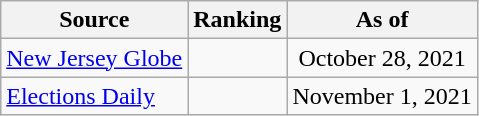<table class="wikitable" style="text-align:center">
<tr>
<th>Source</th>
<th>Ranking</th>
<th>As of</th>
</tr>
<tr>
<td align=left><a href='#'>New Jersey Globe</a></td>
<td></td>
<td>October 28, 2021</td>
</tr>
<tr>
<td align=left><a href='#'>Elections Daily</a></td>
<td></td>
<td>November 1, 2021</td>
</tr>
</table>
